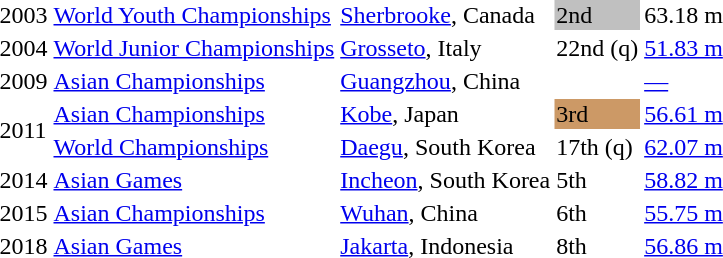<table>
<tr>
<td>2003</td>
<td><a href='#'>World Youth Championships</a></td>
<td><a href='#'>Sherbrooke</a>, Canada</td>
<td bgcolor=silver>2nd</td>
<td>63.18 m</td>
</tr>
<tr>
<td>2004</td>
<td><a href='#'>World Junior Championships</a></td>
<td><a href='#'>Grosseto</a>, Italy</td>
<td>22nd (q)</td>
<td><a href='#'>51.83 m</a></td>
</tr>
<tr>
<td>2009</td>
<td><a href='#'>Asian Championships</a></td>
<td><a href='#'>Guangzhou</a>, China</td>
<td></td>
<td><a href='#'>—</a></td>
</tr>
<tr>
<td rowspan=2>2011</td>
<td><a href='#'>Asian Championships</a></td>
<td><a href='#'>Kobe</a>, Japan</td>
<td bgcolor=cc9966>3rd</td>
<td><a href='#'>56.61 m</a></td>
</tr>
<tr>
<td><a href='#'>World Championships</a></td>
<td><a href='#'>Daegu</a>, South Korea</td>
<td>17th (q)</td>
<td><a href='#'>62.07 m</a></td>
</tr>
<tr>
<td>2014</td>
<td><a href='#'>Asian Games</a></td>
<td><a href='#'>Incheon</a>, South Korea</td>
<td>5th</td>
<td><a href='#'>58.82 m</a></td>
</tr>
<tr>
<td>2015</td>
<td><a href='#'>Asian Championships</a></td>
<td><a href='#'>Wuhan</a>, China</td>
<td>6th</td>
<td><a href='#'>55.75 m</a></td>
</tr>
<tr>
<td>2018</td>
<td><a href='#'>Asian Games</a></td>
<td><a href='#'>Jakarta</a>, Indonesia</td>
<td>8th</td>
<td><a href='#'>56.86 m</a></td>
</tr>
</table>
